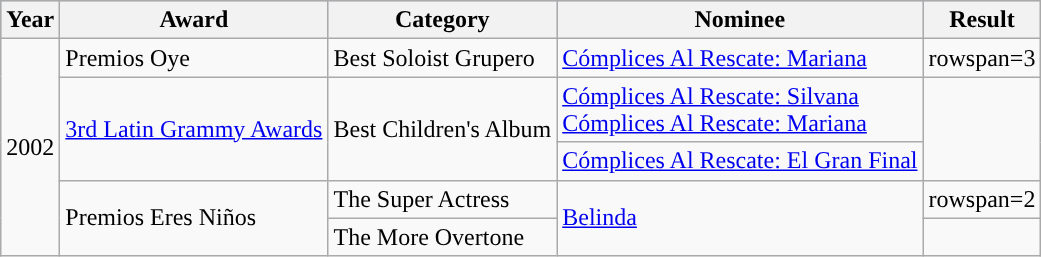<table class="wikitable">
<tr style="background:#b0c4de;">
<th>Year</th>
<th>Award</th>
<th>Category</th>
<th>Nominee</th>
<th>Result</th>
</tr>
<tr>
<td rowspan=5>2002</td>
<td>Premios Oye</td>
<td>Best Soloist Grupero</td>
<td><a href='#'>Cómplices Al Rescate: Mariana</a></td>
<td>rowspan=3 </td>
</tr>
<tr>
<td rowspan=2><a href='#'>3rd Latin Grammy Awards</a></td>
<td rowspan=2>Best Children's Album</td>
<td><a href='#'>Cómplices Al Rescate: Silvana</a><br><a href='#'>Cómplices Al Rescate: Mariana</a></td>
</tr>
<tr>
<td><a href='#'>Cómplices Al Rescate: El Gran Final</a></td>
</tr>
<tr>
<td rowspan=2>Premios Eres Niños</td>
<td>The Super Actress</td>
<td rowspan=2><a href='#'>Belinda</a></td>
<td>rowspan=2 </td>
</tr>
<tr>
<td>The More Overtone</td>
</tr>
</table>
